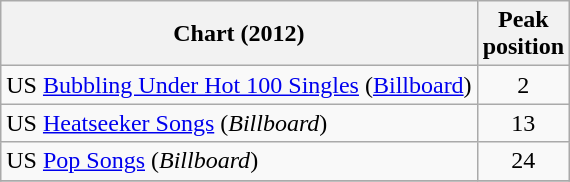<table class="wikitable sortable">
<tr>
<th>Chart (2012)</th>
<th>Peak<br>position</th>
</tr>
<tr>
<td>US <a href='#'>Bubbling Under Hot 100 Singles</a> (<a href='#'>Billboard</a>)</td>
<td align="center">2</td>
</tr>
<tr>
<td>US <a href='#'>Heatseeker Songs</a> (<em>Billboard</em>)</td>
<td align="center">13</td>
</tr>
<tr>
<td>US <a href='#'>Pop Songs</a> (<em>Billboard</em>)</td>
<td align="center">24</td>
</tr>
<tr>
</tr>
</table>
